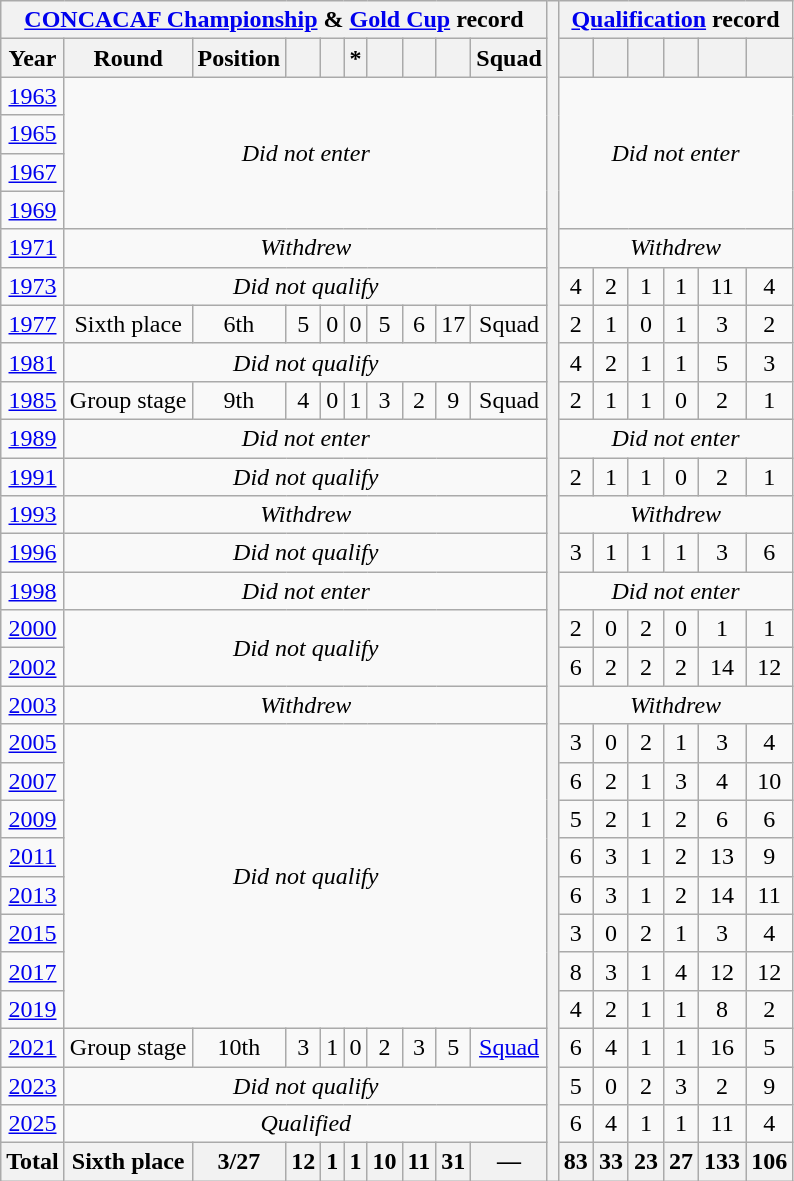<table class="wikitable" style="text-align: center;">
<tr>
<th colspan=10><a href='#'>CONCACAF Championship</a> & <a href='#'>Gold Cup</a> record</th>
<th rowspan="31"></th>
<th colspan=7><a href='#'>Qualification</a> record</th>
</tr>
<tr>
<th>Year</th>
<th>Round</th>
<th>Position</th>
<th></th>
<th></th>
<th>*</th>
<th></th>
<th></th>
<th></th>
<th>Squad</th>
<th></th>
<th></th>
<th></th>
<th></th>
<th></th>
<th></th>
</tr>
<tr>
<td> <a href='#'>1963</a></td>
<td rowspan=4 colspan=9><em>Did not enter</em></td>
<td rowspan=4 colspan=6><em>Did not enter</em></td>
</tr>
<tr>
<td> <a href='#'>1965</a></td>
</tr>
<tr>
<td> <a href='#'>1967</a></td>
</tr>
<tr>
<td> <a href='#'>1969</a></td>
</tr>
<tr>
<td> <a href='#'>1971</a></td>
<td colspan=9><em>Withdrew</em></td>
<td colspan=6><em>Withdrew</em></td>
</tr>
<tr>
<td> <a href='#'>1973</a></td>
<td colspan=9><em>Did not qualify</em></td>
<td>4</td>
<td>2</td>
<td>1</td>
<td>1</td>
<td>11</td>
<td>4</td>
</tr>
<tr>
<td> <a href='#'>1977</a></td>
<td>Sixth place</td>
<td>6th</td>
<td>5</td>
<td>0</td>
<td>0</td>
<td>5</td>
<td>6</td>
<td>17</td>
<td>Squad</td>
<td>2</td>
<td>1</td>
<td>0</td>
<td>1</td>
<td>3</td>
<td>2</td>
</tr>
<tr>
<td> <a href='#'>1981</a></td>
<td colspan=9><em>Did not qualify</em></td>
<td>4</td>
<td>2</td>
<td>1</td>
<td>1</td>
<td>5</td>
<td>3</td>
</tr>
<tr>
<td><a href='#'>1985</a></td>
<td>Group stage</td>
<td>9th</td>
<td>4</td>
<td>0</td>
<td>1</td>
<td>3</td>
<td>2</td>
<td>9</td>
<td>Squad</td>
<td>2</td>
<td>1</td>
<td>1</td>
<td>0</td>
<td>2</td>
<td>1</td>
</tr>
<tr>
<td><a href='#'>1989</a></td>
<td colspan=9><em>Did not enter</em></td>
<td colspan=6><em>Did not enter</em></td>
</tr>
<tr>
<td> <a href='#'>1991</a></td>
<td colspan=9><em>Did not qualify</em></td>
<td>2</td>
<td>1</td>
<td>1</td>
<td>0</td>
<td>2</td>
<td>1</td>
</tr>
<tr>
<td> <a href='#'>1993</a></td>
<td colspan=9><em>Withdrew</em></td>
<td colspan=6><em>Withdrew</em></td>
</tr>
<tr>
<td> <a href='#'>1996</a></td>
<td colspan=9><em>Did not qualify</em></td>
<td>3</td>
<td>1</td>
<td>1</td>
<td>1</td>
<td>3</td>
<td>6</td>
</tr>
<tr>
<td> <a href='#'>1998</a></td>
<td colspan=9><em>Did not enter</em></td>
<td colspan=6><em>Did not enter</em></td>
</tr>
<tr>
<td> <a href='#'>2000</a></td>
<td rowspan=2 colspan=9><em>Did not qualify</em></td>
<td>2</td>
<td>0</td>
<td>2</td>
<td>0</td>
<td>1</td>
<td>1</td>
</tr>
<tr>
<td> <a href='#'>2002</a></td>
<td>6</td>
<td>2</td>
<td>2</td>
<td>2</td>
<td>14</td>
<td>12</td>
</tr>
<tr>
<td>  <a href='#'>2003</a></td>
<td colspan=9><em>Withdrew</em></td>
<td colspan=6><em>Withdrew</em></td>
</tr>
<tr>
<td> <a href='#'>2005</a></td>
<td rowspan=8 colspan=9><em>Did not qualify</em></td>
<td>3</td>
<td>0</td>
<td>2</td>
<td>1</td>
<td>3</td>
<td>4</td>
</tr>
<tr>
<td> <a href='#'>2007</a></td>
<td>6</td>
<td>2</td>
<td>1</td>
<td>3</td>
<td>4</td>
<td>10</td>
</tr>
<tr>
<td> <a href='#'>2009</a></td>
<td>5</td>
<td>2</td>
<td>1</td>
<td>2</td>
<td>6</td>
<td>6</td>
</tr>
<tr>
<td> <a href='#'>2011</a></td>
<td>6</td>
<td>3</td>
<td>1</td>
<td>2</td>
<td>13</td>
<td>9</td>
</tr>
<tr>
<td> <a href='#'>2013</a></td>
<td>6</td>
<td>3</td>
<td>1</td>
<td>2</td>
<td>14</td>
<td>11</td>
</tr>
<tr>
<td>  <a href='#'>2015</a></td>
<td>3</td>
<td>0</td>
<td>2</td>
<td>1</td>
<td>3</td>
<td>4</td>
</tr>
<tr>
<td> <a href='#'>2017</a></td>
<td>8</td>
<td>3</td>
<td>1</td>
<td>4</td>
<td>12</td>
<td>12</td>
</tr>
<tr>
<td>   <a href='#'>2019</a></td>
<td>4</td>
<td>2</td>
<td>1</td>
<td>1</td>
<td>8</td>
<td>2</td>
</tr>
<tr>
<td> <a href='#'>2021</a></td>
<td>Group stage</td>
<td>10th</td>
<td>3</td>
<td>1</td>
<td>0</td>
<td>2</td>
<td>3</td>
<td>5</td>
<td><a href='#'>Squad</a></td>
<td>6</td>
<td>4</td>
<td>1</td>
<td>1</td>
<td>16</td>
<td>5</td>
</tr>
<tr>
<td>  <a href='#'>2023</a></td>
<td colspan=9><em>Did not qualify</em></td>
<td>5</td>
<td>0</td>
<td>2</td>
<td>3</td>
<td>2</td>
<td>9</td>
</tr>
<tr>
<td>  <a href='#'>2025</a></td>
<td colspan=9><em>Qualified</em></td>
<td>6</td>
<td>4</td>
<td>1</td>
<td>1</td>
<td>11</td>
<td>4</td>
</tr>
<tr>
<th>Total</th>
<th>Sixth place</th>
<th>3/27</th>
<th>12</th>
<th>1</th>
<th>1</th>
<th>10</th>
<th>11</th>
<th>31</th>
<th>—</th>
<th>83</th>
<th>33</th>
<th>23</th>
<th>27</th>
<th>133</th>
<th>106</th>
</tr>
</table>
